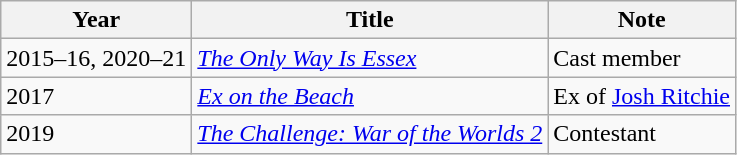<table class="wikitable">
<tr>
<th>Year</th>
<th>Title</th>
<th>Note</th>
</tr>
<tr>
<td>2015–16, 2020–21</td>
<td><em><a href='#'>The Only Way Is Essex</a></em></td>
<td>Cast member</td>
</tr>
<tr>
<td>2017</td>
<td><em><a href='#'>Ex on the Beach</a></em></td>
<td>Ex of <a href='#'>Josh Ritchie</a></td>
</tr>
<tr>
<td>2019</td>
<td><em><a href='#'>The Challenge: War of the Worlds 2</a></em></td>
<td>Contestant</td>
</tr>
</table>
